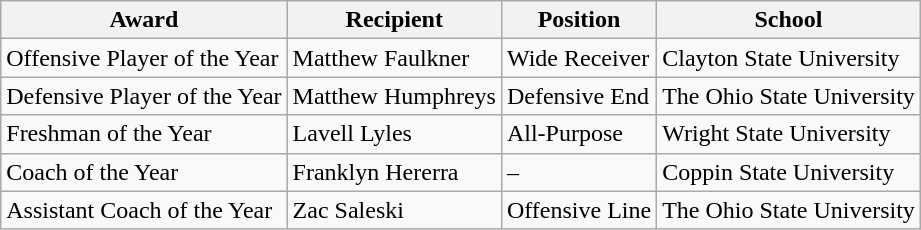<table class="wikitable">
<tr>
<th>Award</th>
<th>Recipient</th>
<th>Position</th>
<th>School</th>
</tr>
<tr>
<td>Offensive Player of the Year</td>
<td>Matthew Faulkner</td>
<td>Wide Receiver</td>
<td>Clayton State University</td>
</tr>
<tr>
<td>Defensive Player of the Year</td>
<td>Matthew Humphreys</td>
<td>Defensive End</td>
<td>The Ohio State University</td>
</tr>
<tr>
<td>Freshman of the Year</td>
<td>Lavell Lyles</td>
<td>All-Purpose</td>
<td>Wright State University</td>
</tr>
<tr>
<td>Coach of the Year</td>
<td>Franklyn Hererra</td>
<td>–</td>
<td>Coppin State University</td>
</tr>
<tr>
<td>Assistant Coach of the Year</td>
<td>Zac Saleski</td>
<td>Offensive Line</td>
<td>The Ohio State University</td>
</tr>
</table>
